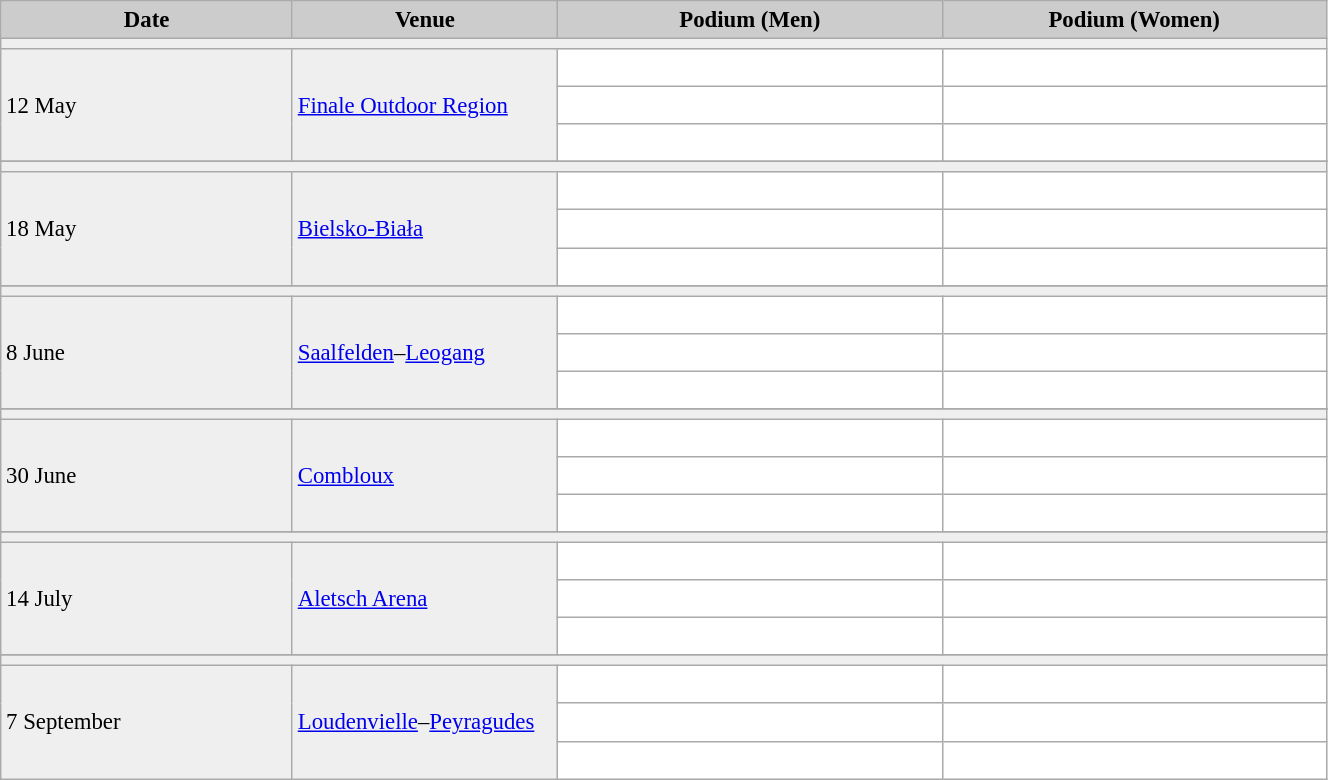<table class="wikitable" width=70% bgcolor="#f7f8ff" cellpadding="3" cellspacing="0" border="1" style="font-size: 95%; border: gray solid 1px; border-collapse: collapse;">
<tr bgcolor="#CCCCCC">
<td align="center"><strong>Date</strong></td>
<td width=20% align="center"><strong>Venue</strong></td>
<td width=29% align="center"><strong>Podium (Men)</strong></td>
<td width=29% align="center"><strong>Podium (Women)</strong></td>
</tr>
<tr bgcolor="#EFEFEF">
<td colspan=4></td>
</tr>
<tr bgcolor="#EFEFEF">
<td rowspan=3>12 May</td>
<td rowspan=3 nowrap> <a href='#'>Finale Outdoor Region</a></td>
<td bgcolor="#ffffff">   </td>
<td bgcolor="#ffffff">   </td>
</tr>
<tr>
<td bgcolor="#ffffff">   </td>
<td bgcolor="#ffffff">   </td>
</tr>
<tr>
<td bgcolor="#ffffff">   </td>
<td bgcolor="#ffffff">   </td>
</tr>
<tr>
</tr>
<tr bgcolor="#EFEFEF">
<td colspan=4></td>
</tr>
<tr bgcolor="#EFEFEF">
<td rowspan=3>18 May</td>
<td rowspan=3> <a href='#'>Bielsko-Biała</a></td>
<td bgcolor="#ffffff">   </td>
<td bgcolor="#ffffff">   </td>
</tr>
<tr>
<td bgcolor="#ffffff">   </td>
<td bgcolor="#ffffff">   </td>
</tr>
<tr>
<td bgcolor="#ffffff">   </td>
<td bgcolor="#ffffff">   </td>
</tr>
<tr>
</tr>
<tr bgcolor="#EFEFEF">
<td colspan=4></td>
</tr>
<tr bgcolor="#EFEFEF">
<td rowspan=3>8 June</td>
<td rowspan=3> <a href='#'>Saalfelden</a>–<a href='#'>Leogang</a></td>
<td bgcolor="#ffffff">   </td>
<td bgcolor="#ffffff">   </td>
</tr>
<tr>
<td bgcolor="#ffffff">   </td>
<td bgcolor="#ffffff">   </td>
</tr>
<tr>
<td bgcolor="#ffffff">   </td>
<td bgcolor="#ffffff">   </td>
</tr>
<tr>
</tr>
<tr bgcolor="#EFEFEF">
<td colspan=4></td>
</tr>
<tr bgcolor="#EFEFEF">
<td rowspan=3>30 June</td>
<td rowspan=3> <a href='#'>Combloux</a></td>
<td bgcolor="#ffffff">   </td>
<td bgcolor="#ffffff">   </td>
</tr>
<tr>
<td bgcolor="#ffffff">   </td>
<td bgcolor="#ffffff">   </td>
</tr>
<tr>
<td bgcolor="#ffffff">   </td>
<td bgcolor="#ffffff">   </td>
</tr>
<tr>
</tr>
<tr bgcolor="#EFEFEF">
<td colspan=4></td>
</tr>
<tr bgcolor="#EFEFEF">
<td rowspan=3>14 July</td>
<td rowspan=3> <a href='#'>Aletsch Arena</a></td>
<td bgcolor="#ffffff">   </td>
<td bgcolor="#ffffff">   </td>
</tr>
<tr>
<td bgcolor="#ffffff">   </td>
<td bgcolor="#ffffff">   </td>
</tr>
<tr>
<td bgcolor="#ffffff">   </td>
<td bgcolor="#ffffff">   </td>
</tr>
<tr>
</tr>
<tr bgcolor="#EFEFEF">
<td colspan=4></td>
</tr>
<tr bgcolor="#EFEFEF">
<td rowspan=3>7 September</td>
<td nowrap rowspan=3> <a href='#'>Loudenvielle</a>–<a href='#'>Peyragudes</a></td>
<td bgcolor="#ffffff">   </td>
<td bgcolor="#ffffff">   </td>
</tr>
<tr>
<td bgcolor="#ffffff">   </td>
<td bgcolor="#ffffff">   </td>
</tr>
<tr>
<td bgcolor="#ffffff">   </td>
<td bgcolor="#ffffff">   </td>
</tr>
</table>
